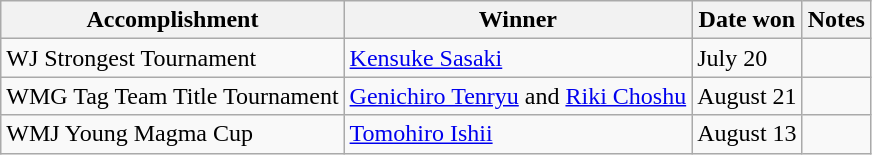<table class="wikitable">
<tr>
<th>Accomplishment</th>
<th>Winner</th>
<th>Date won</th>
<th>Notes</th>
</tr>
<tr>
<td>WJ Strongest Tournament</td>
<td><a href='#'>Kensuke Sasaki</a></td>
<td>July 20</td>
<td></td>
</tr>
<tr>
<td>WMG Tag Team Title Tournament</td>
<td><a href='#'>Genichiro Tenryu</a> and <a href='#'>Riki Choshu</a></td>
<td>August 21</td>
<td></td>
</tr>
<tr>
<td>WMJ Young Magma Cup</td>
<td><a href='#'>Tomohiro Ishii</a></td>
<td>August 13</td>
<td></td>
</tr>
</table>
